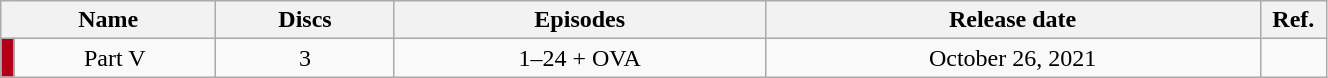<table class="wikitable" style="text-align: center; width: 70%;">
<tr>
<th colspan="2">Name</th>
<th>Discs</th>
<th>Episodes</th>
<th>Release date</th>
<th width="5%">Ref.</th>
</tr>
<tr>
<td rowspan="1" width="1%" style="background: #B30018;"></td>
<td>Part V</td>
<td>3</td>
<td>1–24 + OVA</td>
<td>October 26, 2021</td>
<td></td>
</tr>
</table>
